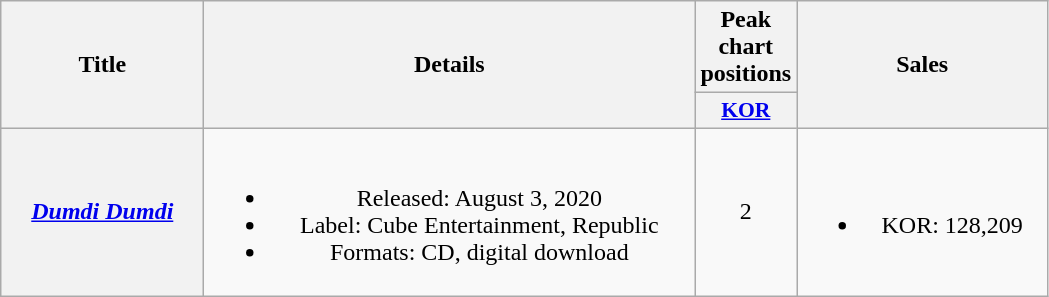<table class="wikitable plainrowheaders" style="text-align:center">
<tr>
<th scope="col" rowspan="2" style="width:8em">Title</th>
<th scope="col" rowspan="2" style="width:20em">Details</th>
<th scope="col" colspan="1">Peak chart positions</th>
<th scope="col" rowspan="2" style="width:10em">Sales</th>
</tr>
<tr>
<th scope="col" style="width:3em;font-size:90%"><a href='#'>KOR</a><br></th>
</tr>
<tr>
<th scope="row"><em><a href='#'>Dumdi Dumdi</a></em></th>
<td><br><ul><li>Released: August 3, 2020</li><li>Label: Cube Entertainment, Republic</li><li>Formats: CD, digital download</li></ul></td>
<td>2</td>
<td><br><ul><li>KOR: 128,209</li></ul></td>
</tr>
</table>
